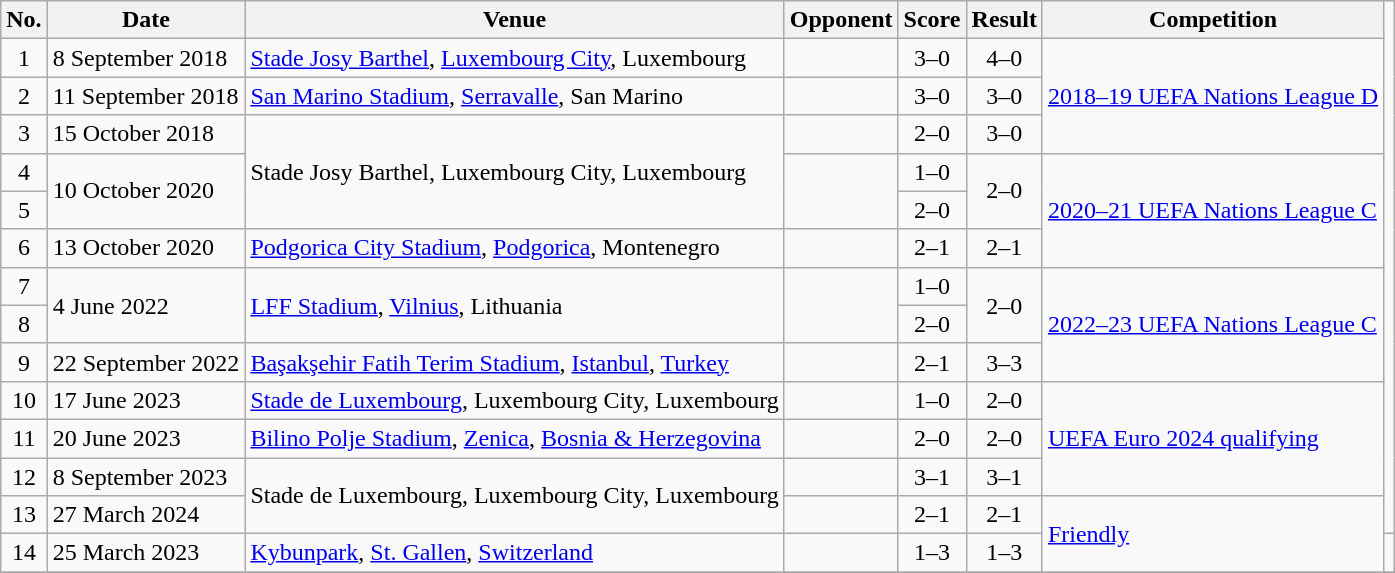<table class="wikitable sortable">
<tr>
<th scope="col">No.</th>
<th scope="col">Date</th>
<th scope="col">Venue</th>
<th scope="col">Opponent</th>
<th scope="col">Score</th>
<th scope="col">Result</th>
<th scope="col">Competition</th>
</tr>
<tr>
<td align="center">1</td>
<td>8 September 2018</td>
<td><a href='#'>Stade Josy Barthel</a>, <a href='#'>Luxembourg City</a>, Luxembourg</td>
<td></td>
<td align="center">3–0</td>
<td align="center">4–0</td>
<td rowspan=3><a href='#'>2018–19 UEFA Nations League D</a></td>
</tr>
<tr>
<td align="center">2</td>
<td>11 September 2018</td>
<td><a href='#'>San Marino Stadium</a>, <a href='#'>Serravalle</a>, San Marino</td>
<td></td>
<td align="center">3–0</td>
<td align="center">3–0</td>
</tr>
<tr>
<td align="center">3</td>
<td>15 October 2018</td>
<td rowspan=3>Stade Josy Barthel, Luxembourg City, Luxembourg</td>
<td></td>
<td align="center">2–0</td>
<td align="center">3–0</td>
</tr>
<tr>
<td align="center">4</td>
<td rowspan="2">10 October 2020</td>
<td rowspan="2"></td>
<td align="center">1–0</td>
<td rowspan="2" align="center">2–0</td>
<td rowspan="3"><a href='#'>2020–21 UEFA Nations League C</a></td>
</tr>
<tr>
<td align="center">5</td>
<td align="center">2–0</td>
</tr>
<tr>
<td align="center">6</td>
<td>13 October 2020</td>
<td><a href='#'>Podgorica City Stadium</a>, <a href='#'>Podgorica</a>, Montenegro</td>
<td></td>
<td align="center">2–1</td>
<td align="center">2–1</td>
</tr>
<tr>
<td align="center">7</td>
<td rowspan="2">4 June 2022</td>
<td rowspan="2"><a href='#'>LFF Stadium</a>, <a href='#'>Vilnius</a>, Lithuania</td>
<td rowspan="2"></td>
<td align="center">1–0</td>
<td rowspan="2" align="center">2–0</td>
<td rowspan="3"><a href='#'>2022–23 UEFA Nations League C</a></td>
</tr>
<tr>
<td align="center">8</td>
<td align="center">2–0</td>
</tr>
<tr>
<td align="center">9</td>
<td>22 September 2022</td>
<td><a href='#'>Başakşehir Fatih Terim Stadium</a>, <a href='#'>Istanbul</a>, <a href='#'>Turkey</a></td>
<td></td>
<td align="center">2–1</td>
<td align="center">3–3</td>
</tr>
<tr>
<td align="center">10</td>
<td>17 June 2023</td>
<td><a href='#'>Stade de Luxembourg</a>, Luxembourg City, Luxembourg</td>
<td></td>
<td align="center">1–0</td>
<td align="center">2–0</td>
<td rowspan=3><a href='#'>UEFA Euro 2024 qualifying</a></td>
</tr>
<tr>
<td align="center">11</td>
<td>20 June 2023</td>
<td><a href='#'>Bilino Polje Stadium</a>, <a href='#'>Zenica</a>, <a href='#'>Bosnia & Herzegovina</a></td>
<td></td>
<td align="center">2–0</td>
<td align="center">2–0</td>
</tr>
<tr>
<td align="center">12</td>
<td>8 September 2023</td>
<td rowspan=2>Stade de Luxembourg, Luxembourg City, Luxembourg</td>
<td></td>
<td align="center">3–1</td>
<td align="center">3–1</td>
</tr>
<tr>
<td align="center">13</td>
<td>27 March 2024</td>
<td></td>
<td align="center">2–1</td>
<td align="center">2–1</td>
<td rowspan=2><a href='#'>Friendly</a></td>
</tr>
<tr>
<td align="center">14</td>
<td>25 March 2023</td>
<td><a href='#'>Kybunpark</a>, <a href='#'>St. Gallen</a>, <a href='#'>Switzerland</a></td>
<td></td>
<td align="center">1–3</td>
<td align="center">1–3</td>
<td></td>
</tr>
<tr>
</tr>
</table>
